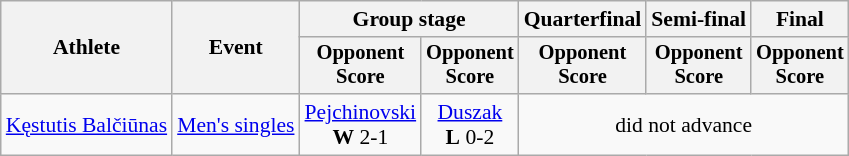<table class=wikitable style=font-size:90%;text-align:center>
<tr>
<th rowspan=2>Athlete</th>
<th rowspan=2>Event</th>
<th colspan=2>Group stage</th>
<th>Quarterfinal</th>
<th>Semi-final</th>
<th>Final</th>
</tr>
<tr style=font-size:95%>
<th>Opponent<br>Score</th>
<th>Opponent<br>Score</th>
<th>Opponent<br>Score</th>
<th>Opponent<br>Score</th>
<th>Opponent<br>Score</th>
</tr>
<tr>
<td align=left><a href='#'>Kęstutis Balčiūnas</a></td>
<td align=left><a href='#'>Men's singles</a></td>
<td> <a href='#'>Pejchinovski</a> <br> <strong>W</strong> 2-1</td>
<td> <a href='#'>Duszak</a> <br> <strong>L</strong> 0-2</td>
<td colspan=3>did not advance</td>
</tr>
</table>
